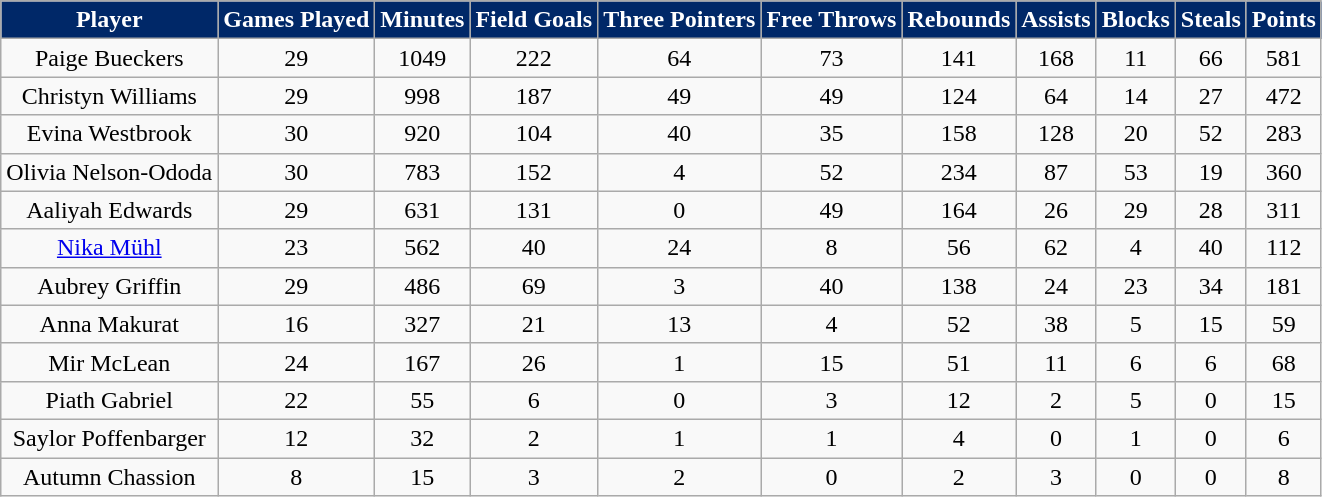<table class="wikitable sortable">
<tr align="center">
<th style="background:#002868;color:#FFFFFF;">Player</th>
<th style="background:#002868;color:#FFFFFF;">Games Played</th>
<th style="background:#002868;color:#FFFFFF;">Minutes</th>
<th style="background:#002868;color:#FFFFFF;">Field Goals</th>
<th style="background:#002868;color:#FFFFFF;">Three Pointers</th>
<th style="background:#002868;color:#FFFFFF;">Free Throws</th>
<th style="background:#002868;color:#FFFFFF;">Rebounds</th>
<th style="background:#002868;color:#FFFFFF;">Assists</th>
<th style="background:#002868;color:#FFFFFF;">Blocks</th>
<th style="background:#002868;color:#FFFFFF;">Steals</th>
<th style="background:#002868;color:#FFFFFF;">Points</th>
</tr>
<tr align="center" bgcolor="">
<td>Paige Bueckers</td>
<td>29</td>
<td>1049</td>
<td>222</td>
<td>64</td>
<td>73</td>
<td>141</td>
<td>168</td>
<td>11</td>
<td>66</td>
<td>581</td>
</tr>
<tr align="center" bgcolor="">
<td>Christyn Williams</td>
<td>29</td>
<td>998</td>
<td>187</td>
<td>49</td>
<td>49</td>
<td>124</td>
<td>64</td>
<td>14</td>
<td>27</td>
<td>472</td>
</tr>
<tr align="center" bgcolor="">
<td>Evina Westbrook</td>
<td>30</td>
<td>920</td>
<td>104</td>
<td>40</td>
<td>35</td>
<td>158</td>
<td>128</td>
<td>20</td>
<td>52</td>
<td>283</td>
</tr>
<tr align="center" bgcolor="">
<td>Olivia Nelson-Ododa</td>
<td>30</td>
<td>783</td>
<td>152</td>
<td>4</td>
<td>52</td>
<td>234</td>
<td>87</td>
<td>53</td>
<td>19</td>
<td>360</td>
</tr>
<tr align="center" bgcolor="">
<td>Aaliyah Edwards</td>
<td>29</td>
<td>631</td>
<td>131</td>
<td>0</td>
<td>49</td>
<td>164</td>
<td>26</td>
<td>29</td>
<td>28</td>
<td>311</td>
</tr>
<tr align="center" bgcolor="">
<td><a href='#'>Nika Mühl</a></td>
<td>23</td>
<td>562</td>
<td>40</td>
<td>24</td>
<td>8</td>
<td>56</td>
<td>62</td>
<td>4</td>
<td>40</td>
<td>112</td>
</tr>
<tr align="center" bgcolor="">
<td>Aubrey Griffin</td>
<td>29</td>
<td>486</td>
<td>69</td>
<td>3</td>
<td>40</td>
<td>138</td>
<td>24</td>
<td>23</td>
<td>34</td>
<td>181</td>
</tr>
<tr align="center" bgcolor="">
<td>Anna Makurat</td>
<td>16</td>
<td>327</td>
<td>21</td>
<td>13</td>
<td>4</td>
<td>52</td>
<td>38</td>
<td>5</td>
<td>15</td>
<td>59</td>
</tr>
<tr align="center" bgcolor="">
<td>Mir McLean</td>
<td>24</td>
<td>167</td>
<td>26</td>
<td>1</td>
<td>15</td>
<td>51</td>
<td>11</td>
<td>6</td>
<td>6</td>
<td>68</td>
</tr>
<tr align="center" bgcolor="">
<td>Piath Gabriel</td>
<td>22</td>
<td>55</td>
<td>6</td>
<td>0</td>
<td>3</td>
<td>12</td>
<td>2</td>
<td>5</td>
<td>0</td>
<td>15</td>
</tr>
<tr align="center" bgcolor="">
<td>Saylor Poffenbarger</td>
<td>12</td>
<td>32</td>
<td>2</td>
<td>1</td>
<td>1</td>
<td>4</td>
<td>0</td>
<td>1</td>
<td>0</td>
<td>6</td>
</tr>
<tr align="center" bgcolor="">
<td>Autumn Chassion</td>
<td>8</td>
<td>15</td>
<td>3</td>
<td>2</td>
<td>0</td>
<td>2</td>
<td>3</td>
<td>0</td>
<td>0</td>
<td>8</td>
</tr>
</table>
